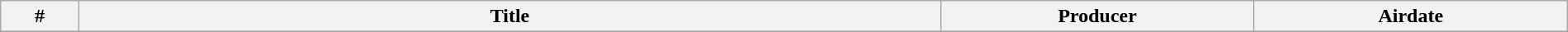<table class="wikitable plainrowheaders" width="100%">
<tr>
<th width="5%">#</th>
<th width="55%">Title</th>
<th width="20%">Producer</th>
<th width="20%">Airdate</th>
</tr>
<tr>
</tr>
</table>
